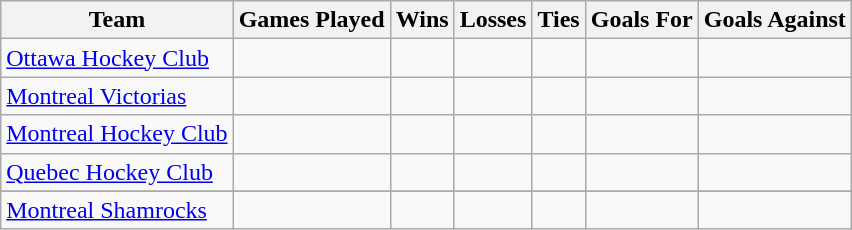<table class="wikitable">
<tr>
<th>Team</th>
<th>Games Played</th>
<th>Wins</th>
<th>Losses</th>
<th>Ties</th>
<th>Goals For</th>
<th>Goals Against</th>
</tr>
<tr>
<td><a href='#'>Ottawa Hockey Club</a></td>
<td></td>
<td></td>
<td></td>
<td></td>
<td></td>
<td></td>
</tr>
<tr>
<td><a href='#'>Montreal Victorias</a></td>
<td></td>
<td></td>
<td></td>
<td></td>
<td></td>
<td></td>
</tr>
<tr>
<td><a href='#'>Montreal Hockey Club</a></td>
<td></td>
<td></td>
<td></td>
<td></td>
<td></td>
<td></td>
</tr>
<tr>
<td><a href='#'>Quebec Hockey Club</a></td>
<td></td>
<td></td>
<td></td>
<td></td>
<td></td>
<td></td>
</tr>
<tr>
</tr>
<tr>
<td><a href='#'>Montreal Shamrocks</a></td>
<td></td>
<td></td>
<td></td>
<td></td>
<td></td>
<td></td>
</tr>
</table>
